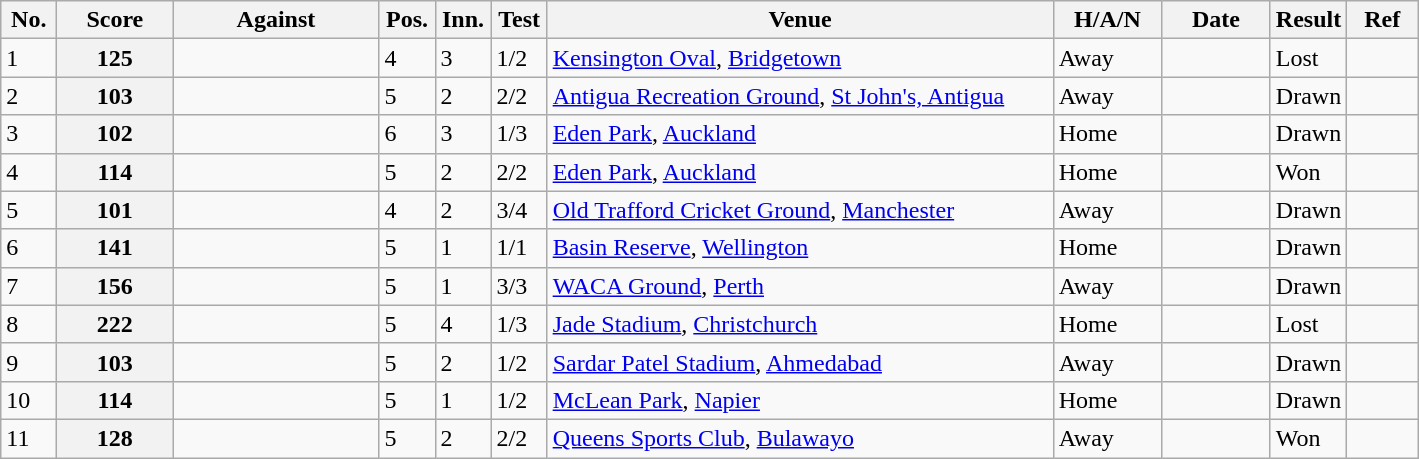<table class="wikitable sortable plainrowheaders">
<tr>
<th scope="col" style="width:30px;">No.</th>
<th scope="col" style="width:70px;">Score</th>
<th scope="col" style="width:130px;">Against</th>
<th scope="col" style="width:30px;">Pos.</th>
<th scope="col" style="width:30px;">Inn.</th>
<th scope="col" style="width:30px;">Test</th>
<th scope="col" style="width:330px;">Venue</th>
<th scope="col" style="width:65px;">H/A/N</th>
<th scope="col" style="width:65px;">Date</th>
<th scope="col" style="width:25px;">Result</th>
<th class="unsortable" scope="col" style="width:40px;">Ref</th>
</tr>
<tr>
<td>1</td>
<th scope="row"> 125</th>
<td></td>
<td>4</td>
<td>3</td>
<td>1/2</td>
<td><a href='#'>Kensington Oval</a>, <a href='#'>Bridgetown</a></td>
<td>Away</td>
<td></td>
<td>Lost</td>
<td></td>
</tr>
<tr>
<td>2</td>
<th scope="row"> 103</th>
<td></td>
<td>5</td>
<td>2</td>
<td>2/2</td>
<td><a href='#'>Antigua Recreation Ground</a>, <a href='#'>St John's, Antigua</a></td>
<td>Away</td>
<td></td>
<td>Drawn</td>
<td></td>
</tr>
<tr>
<td>3</td>
<th scope="row"> 102 </th>
<td></td>
<td>6</td>
<td>3</td>
<td>1/3</td>
<td><a href='#'>Eden Park</a>, <a href='#'>Auckland</a></td>
<td>Home</td>
<td></td>
<td>Drawn</td>
<td></td>
</tr>
<tr>
<td>4</td>
<th scope="row"> 114</th>
<td></td>
<td>5</td>
<td>2</td>
<td>2/2</td>
<td><a href='#'>Eden Park</a>, <a href='#'>Auckland</a></td>
<td>Home</td>
<td></td>
<td>Won</td>
<td></td>
</tr>
<tr>
<td>5</td>
<th scope="row"> 101</th>
<td></td>
<td>4</td>
<td>2</td>
<td>3/4</td>
<td><a href='#'>Old Trafford Cricket Ground</a>, <a href='#'>Manchester</a></td>
<td>Away</td>
<td></td>
<td>Drawn</td>
<td></td>
</tr>
<tr>
<td>6</td>
<th scope="row"> 141</th>
<td></td>
<td>5</td>
<td>1</td>
<td>1/1</td>
<td><a href='#'>Basin Reserve</a>, <a href='#'>Wellington</a></td>
<td>Home</td>
<td></td>
<td>Drawn</td>
<td></td>
</tr>
<tr>
<td>7</td>
<th scope="row"> 156</th>
<td></td>
<td>5</td>
<td>1</td>
<td>3/3</td>
<td><a href='#'>WACA Ground</a>, <a href='#'>Perth</a></td>
<td>Away</td>
<td></td>
<td>Drawn</td>
<td></td>
</tr>
<tr>
<td>8</td>
<th scope="row"> 222</th>
<td></td>
<td>5</td>
<td>4</td>
<td>1/3</td>
<td><a href='#'>Jade Stadium</a>, <a href='#'>Christchurch</a></td>
<td>Home</td>
<td></td>
<td>Lost</td>
<td></td>
</tr>
<tr>
<td>9</td>
<th scope="row"> 103</th>
<td></td>
<td>5</td>
<td>2</td>
<td>1/2</td>
<td><a href='#'>Sardar Patel Stadium</a>, <a href='#'>Ahmedabad</a></td>
<td>Away</td>
<td></td>
<td>Drawn</td>
<td></td>
</tr>
<tr>
<td>10</td>
<th scope="row"> 114</th>
<td></td>
<td>5</td>
<td>1</td>
<td>1/2</td>
<td><a href='#'>McLean Park</a>, <a href='#'>Napier</a></td>
<td>Home</td>
<td></td>
<td>Drawn</td>
<td></td>
</tr>
<tr>
<td>11</td>
<th scope="row"> 128</th>
<td></td>
<td>5</td>
<td>2</td>
<td>2/2</td>
<td><a href='#'>Queens Sports Club</a>, <a href='#'>Bulawayo</a></td>
<td>Away</td>
<td></td>
<td>Won</td>
<td></td>
</tr>
</table>
